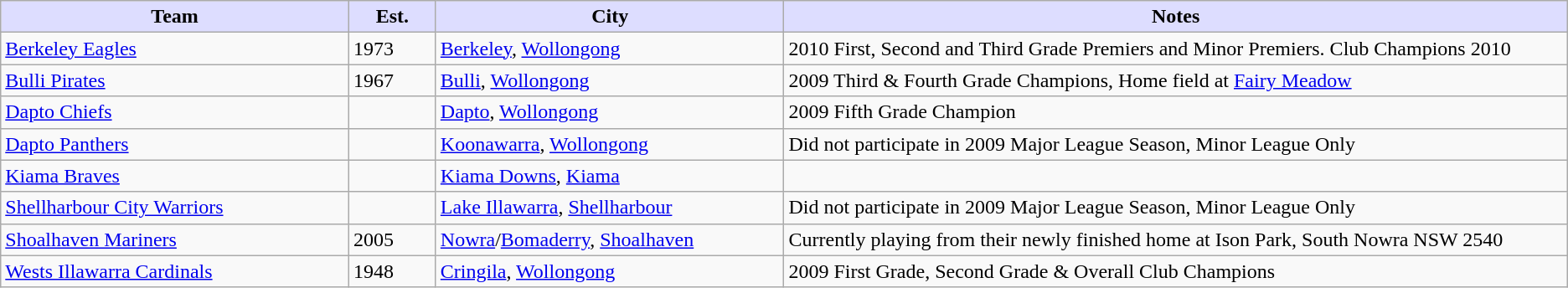<table class="wikitable">
<tr>
<th style="background:#ddf; width:20%;">Team</th>
<th style="background:#ddf; width:5%;">Est.</th>
<th style="background:#ddf; width:20%;">City</th>
<th style="background:#ddf; width:45%;">Notes</th>
</tr>
<tr>
<td><a href='#'>Berkeley Eagles</a></td>
<td>1973</td>
<td><a href='#'>Berkeley</a>, <a href='#'>Wollongong</a></td>
<td>2010 First, Second and Third Grade Premiers and Minor Premiers. Club Champions 2010</td>
</tr>
<tr>
<td><a href='#'>Bulli Pirates</a></td>
<td>1967</td>
<td><a href='#'>Bulli</a>, <a href='#'>Wollongong</a></td>
<td>2009 Third & Fourth Grade Champions, Home field at <a href='#'>Fairy Meadow</a></td>
</tr>
<tr>
<td><a href='#'>Dapto Chiefs</a></td>
<td></td>
<td><a href='#'>Dapto</a>, <a href='#'>Wollongong</a></td>
<td>2009 Fifth Grade Champion</td>
</tr>
<tr>
<td><a href='#'>Dapto Panthers</a></td>
<td></td>
<td><a href='#'>Koonawarra</a>, <a href='#'>Wollongong</a></td>
<td>Did not participate in 2009 Major League Season, Minor League Only</td>
</tr>
<tr>
<td><a href='#'>Kiama Braves</a></td>
<td></td>
<td><a href='#'>Kiama Downs</a>, <a href='#'>Kiama</a></td>
<td></td>
</tr>
<tr>
<td><a href='#'>Shellharbour City Warriors</a></td>
<td></td>
<td><a href='#'>Lake Illawarra</a>, <a href='#'>Shellharbour</a></td>
<td>Did not participate in 2009 Major League Season, Minor League Only</td>
</tr>
<tr>
<td><a href='#'>Shoalhaven Mariners</a></td>
<td>2005</td>
<td><a href='#'>Nowra</a>/<a href='#'>Bomaderry</a>, <a href='#'>Shoalhaven</a></td>
<td>Currently playing from their newly finished home at Ison  Park, South Nowra NSW 2540</td>
</tr>
<tr>
<td><a href='#'>Wests Illawarra Cardinals</a></td>
<td>1948</td>
<td><a href='#'>Cringila</a>, <a href='#'>Wollongong</a></td>
<td>2009 First Grade, Second Grade & Overall Club Champions</td>
</tr>
</table>
